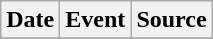<table class="wikitable">
<tr>
<th>Date</th>
<th>Event</th>
<th>Source</th>
</tr>
<tr>
</tr>
</table>
